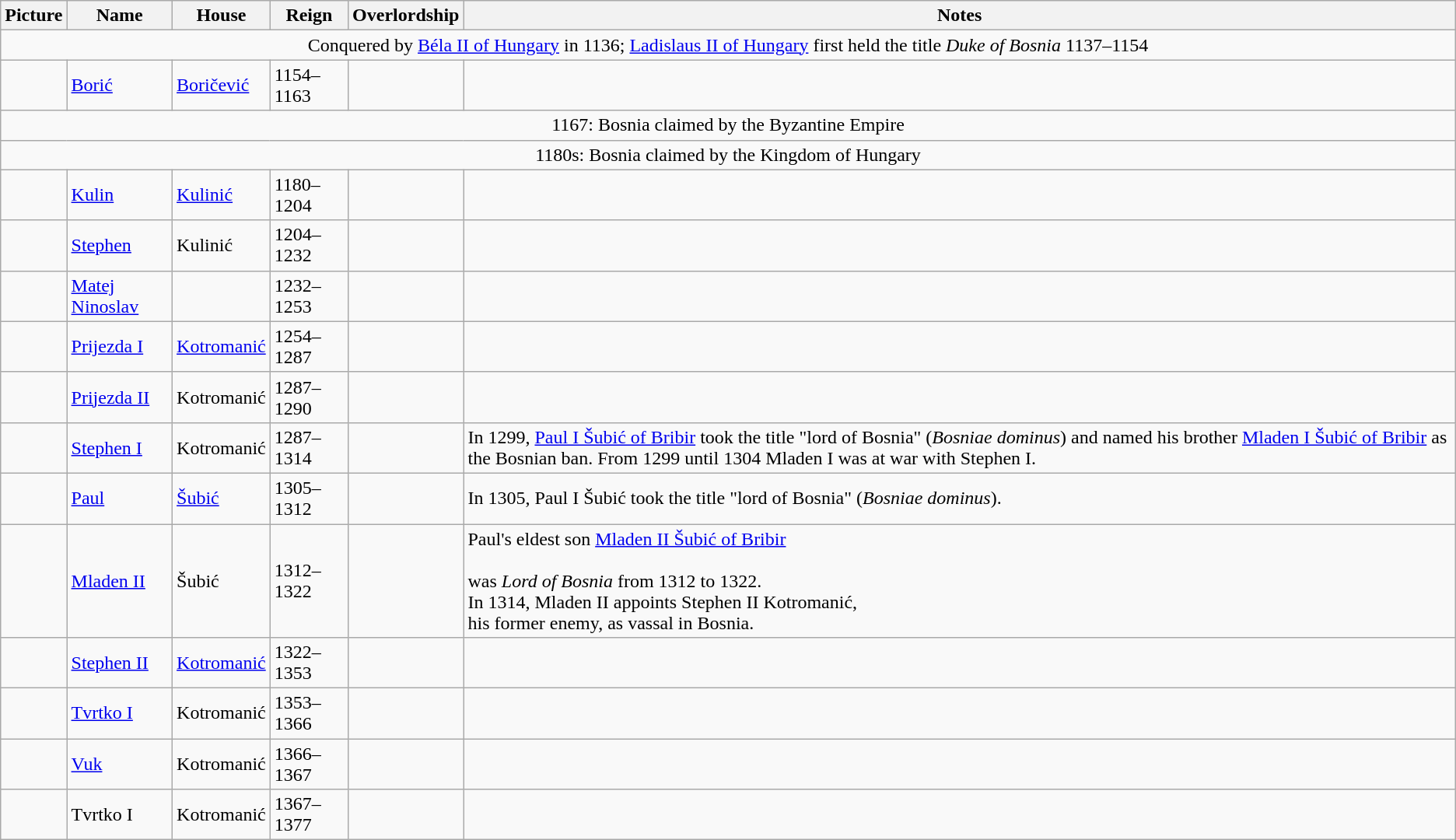<table class="wikitable sticky-header">
<tr>
<th>Picture</th>
<th>Name</th>
<th>House</th>
<th>Reign</th>
<th>Overlordship</th>
<th>Notes</th>
</tr>
<tr>
<td colspan="6" align=center>Conquered by <a href='#'>Béla II of Hungary</a> in 1136; <a href='#'>Ladislaus II of Hungary</a> first held the title <em>Duke of Bosnia</em> 1137–1154</td>
</tr>
<tr>
<td></td>
<td><a href='#'>Borić</a></td>
<td><a href='#'>Boričević</a></td>
<td>1154–1163</td>
<td></td>
<td></td>
</tr>
<tr>
<td colspan="6" align=center>1167: Bosnia claimed by the Byzantine Empire</td>
</tr>
<tr>
<td colspan="6" align=center>1180s: Bosnia claimed by the Kingdom of Hungary</td>
</tr>
<tr>
<td></td>
<td><a href='#'>Kulin</a></td>
<td><a href='#'>Kulinić</a></td>
<td>1180–1204</td>
<td></td>
<td></td>
</tr>
<tr>
<td></td>
<td><a href='#'>Stephen</a></td>
<td>Kulinić</td>
<td>1204–1232</td>
<td></td>
<td></td>
</tr>
<tr>
<td></td>
<td><a href='#'>Matej Ninoslav</a></td>
<td></td>
<td>1232–1253</td>
<td></td>
<td></td>
</tr>
<tr>
<td></td>
<td><a href='#'>Prijezda I</a></td>
<td><a href='#'>Kotromanić</a></td>
<td>1254–1287</td>
<td></td>
<td></td>
</tr>
<tr>
<td></td>
<td><a href='#'>Prijezda II</a></td>
<td>Kotromanić</td>
<td>1287–1290</td>
<td></td>
<td></td>
</tr>
<tr>
<td></td>
<td><a href='#'>Stephen I</a></td>
<td>Kotromanić</td>
<td>1287–1314</td>
<td></td>
<td>In 1299, <a href='#'>Paul I Šubić of Bribir</a> took the title "lord of Bosnia" (<em>Bosniae dominus</em>) and named his brother <a href='#'>Mladen I Šubić of Bribir</a> as the Bosnian ban. From 1299 until 1304 Mladen I was at war with Stephen I.</td>
</tr>
<tr>
<td></td>
<td><a href='#'>Paul</a></td>
<td><a href='#'>Šubić</a></td>
<td>1305–1312</td>
<td></td>
<td>In 1305, Paul I Šubić took the title "lord of Bosnia" (<em>Bosniae dominus</em>).</td>
</tr>
<tr>
<td></td>
<td><a href='#'>Mladen II</a></td>
<td>Šubić</td>
<td>1312–1322</td>
<td></td>
<td>Paul's eldest son <a href='#'>Mladen II Šubić of Bribir</a><br><br>was <em>Lord of Bosnia</em> from 1312 to 1322.<br>
In 1314, Mladen II appoints Stephen II Kotromanić,<br>
his former enemy, as vassal in Bosnia.</td>
</tr>
<tr>
<td></td>
<td><a href='#'>Stephen II</a></td>
<td><a href='#'>Kotromanić</a></td>
<td>1322–1353</td>
<td></td>
<td></td>
</tr>
<tr>
<td></td>
<td><a href='#'>Tvrtko I</a></td>
<td>Kotromanić</td>
<td>1353–1366</td>
<td></td>
<td></td>
</tr>
<tr>
<td></td>
<td><a href='#'>Vuk</a></td>
<td>Kotromanić</td>
<td>1366–1367</td>
<td></td>
<td></td>
</tr>
<tr>
<td></td>
<td>Tvrtko I</td>
<td>Kotromanić</td>
<td>1367–1377</td>
<td></td>
<td></td>
</tr>
</table>
